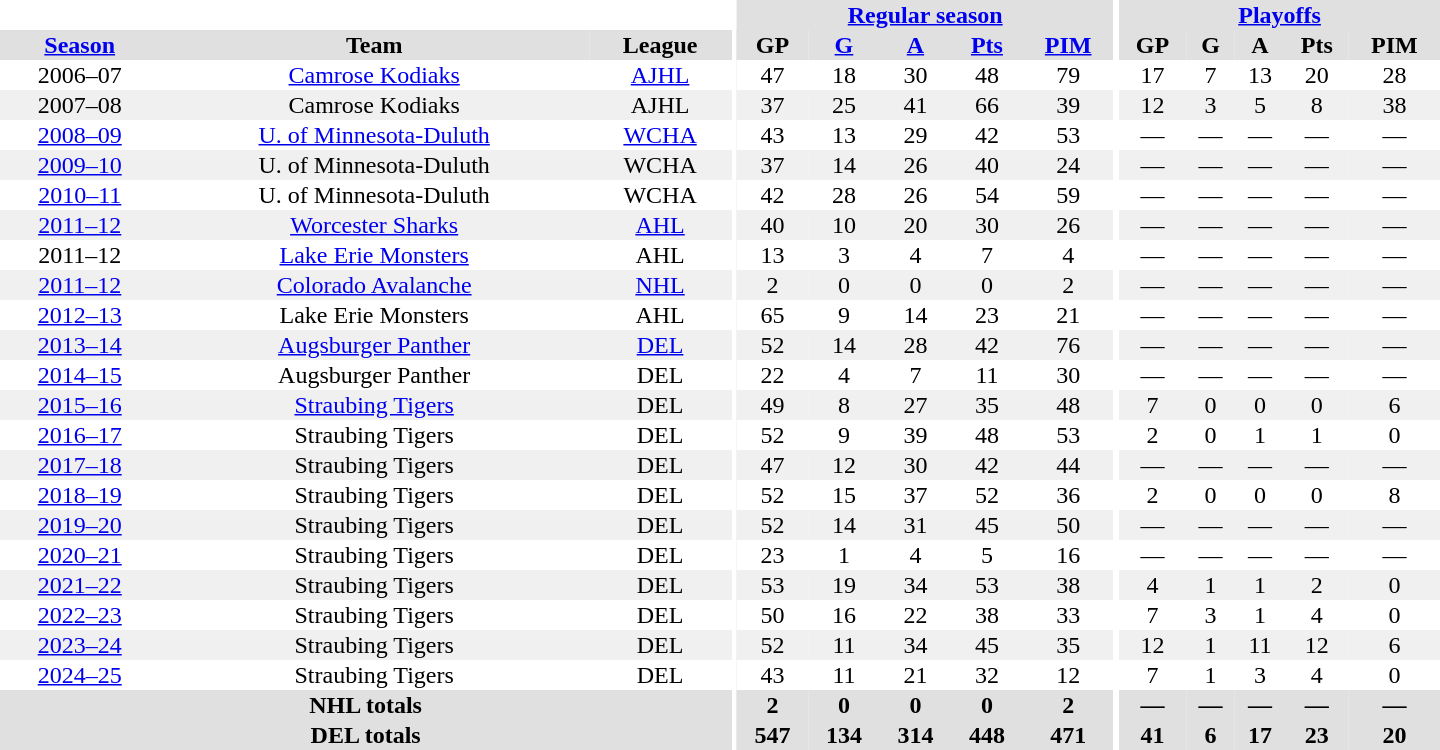<table border="0" cellpadding="1" cellspacing="0" style="text-align:center; width:60em">
<tr bgcolor="#e0e0e0">
<th colspan="3" bgcolor="#ffffff"></th>
<th rowspan="99" bgcolor="#ffffff"></th>
<th colspan="5"><a href='#'>Regular season</a></th>
<th rowspan="99" bgcolor="#ffffff"></th>
<th colspan="5"><a href='#'>Playoffs</a></th>
</tr>
<tr bgcolor="#e0e0e0">
<th><a href='#'>Season</a></th>
<th>Team</th>
<th>League</th>
<th>GP</th>
<th><a href='#'>G</a></th>
<th><a href='#'>A</a></th>
<th><a href='#'>Pts</a></th>
<th><a href='#'>PIM</a></th>
<th>GP</th>
<th>G</th>
<th>A</th>
<th>Pts</th>
<th>PIM</th>
</tr>
<tr ALIGN="center">
<td>2006–07</td>
<td><a href='#'>Camrose Kodiaks</a></td>
<td><a href='#'>AJHL</a></td>
<td>47</td>
<td>18</td>
<td>30</td>
<td>48</td>
<td>79</td>
<td>17</td>
<td>7</td>
<td>13</td>
<td>20</td>
<td>28</td>
</tr>
<tr ALIGN="center" bgcolor="#f0f0f0">
<td>2007–08</td>
<td>Camrose Kodiaks</td>
<td>AJHL</td>
<td>37</td>
<td>25</td>
<td>41</td>
<td>66</td>
<td>39</td>
<td>12</td>
<td>3</td>
<td>5</td>
<td>8</td>
<td>38</td>
</tr>
<tr ALIGN="center">
<td><a href='#'>2008–09</a></td>
<td><a href='#'>U. of Minnesota-Duluth</a></td>
<td><a href='#'>WCHA</a></td>
<td>43</td>
<td>13</td>
<td>29</td>
<td>42</td>
<td>53</td>
<td>—</td>
<td>—</td>
<td>—</td>
<td>—</td>
<td>—</td>
</tr>
<tr ALIGN="center" bgcolor="#f0f0f0">
<td><a href='#'>2009–10</a></td>
<td>U. of Minnesota-Duluth</td>
<td>WCHA</td>
<td>37</td>
<td>14</td>
<td>26</td>
<td>40</td>
<td>24</td>
<td>—</td>
<td>—</td>
<td>—</td>
<td>—</td>
<td>—</td>
</tr>
<tr ALIGN="center">
<td><a href='#'>2010–11</a></td>
<td>U. of Minnesota-Duluth</td>
<td>WCHA</td>
<td>42</td>
<td>28</td>
<td>26</td>
<td>54</td>
<td>59</td>
<td>—</td>
<td>—</td>
<td>—</td>
<td>—</td>
<td>—</td>
</tr>
<tr ALIGN="center" bgcolor="#f0f0f0">
<td><a href='#'>2011–12</a></td>
<td><a href='#'>Worcester Sharks</a></td>
<td><a href='#'>AHL</a></td>
<td>40</td>
<td>10</td>
<td>20</td>
<td>30</td>
<td>26</td>
<td>—</td>
<td>—</td>
<td>—</td>
<td>—</td>
<td>—</td>
</tr>
<tr ALIGN="center">
<td>2011–12</td>
<td><a href='#'>Lake Erie Monsters</a></td>
<td>AHL</td>
<td>13</td>
<td>3</td>
<td>4</td>
<td>7</td>
<td>4</td>
<td>—</td>
<td>—</td>
<td>—</td>
<td>—</td>
<td>—</td>
</tr>
<tr ALIGN="center" bgcolor="#f0f0f0">
<td><a href='#'>2011–12</a></td>
<td><a href='#'>Colorado Avalanche</a></td>
<td><a href='#'>NHL</a></td>
<td>2</td>
<td>0</td>
<td>0</td>
<td>0</td>
<td>2</td>
<td>—</td>
<td>—</td>
<td>—</td>
<td>—</td>
<td>—</td>
</tr>
<tr ALIGN="center">
<td><a href='#'>2012–13</a></td>
<td>Lake Erie Monsters</td>
<td>AHL</td>
<td>65</td>
<td>9</td>
<td>14</td>
<td>23</td>
<td>21</td>
<td>—</td>
<td>—</td>
<td>—</td>
<td>—</td>
<td>—</td>
</tr>
<tr ALIGN="center" bgcolor="#f0f0f0">
<td><a href='#'>2013–14</a></td>
<td><a href='#'>Augsburger Panther</a></td>
<td><a href='#'>DEL</a></td>
<td>52</td>
<td>14</td>
<td>28</td>
<td>42</td>
<td>76</td>
<td>—</td>
<td>—</td>
<td>—</td>
<td>—</td>
<td>—</td>
</tr>
<tr ALIGN="center">
<td><a href='#'>2014–15</a></td>
<td>Augsburger Panther</td>
<td>DEL</td>
<td>22</td>
<td>4</td>
<td>7</td>
<td>11</td>
<td>30</td>
<td>—</td>
<td>—</td>
<td>—</td>
<td>—</td>
<td>—</td>
</tr>
<tr ALIGN="center" bgcolor="#f0f0f0">
<td><a href='#'>2015–16</a></td>
<td><a href='#'>Straubing Tigers</a></td>
<td>DEL</td>
<td>49</td>
<td>8</td>
<td>27</td>
<td>35</td>
<td>48</td>
<td>7</td>
<td>0</td>
<td>0</td>
<td>0</td>
<td>6</td>
</tr>
<tr ALIGN="center">
<td><a href='#'>2016–17</a></td>
<td>Straubing Tigers</td>
<td>DEL</td>
<td>52</td>
<td>9</td>
<td>39</td>
<td>48</td>
<td>53</td>
<td>2</td>
<td>0</td>
<td>1</td>
<td>1</td>
<td>0</td>
</tr>
<tr ALIGN="center"  bgcolor="#f0f0f0">
<td><a href='#'>2017–18</a></td>
<td>Straubing Tigers</td>
<td>DEL</td>
<td>47</td>
<td>12</td>
<td>30</td>
<td>42</td>
<td>44</td>
<td>—</td>
<td>—</td>
<td>—</td>
<td>—</td>
<td>—</td>
</tr>
<tr ALIGN="center">
<td><a href='#'>2018–19</a></td>
<td>Straubing Tigers</td>
<td>DEL</td>
<td>52</td>
<td>15</td>
<td>37</td>
<td>52</td>
<td>36</td>
<td>2</td>
<td>0</td>
<td>0</td>
<td>0</td>
<td>8</td>
</tr>
<tr ALIGN="center"  bgcolor="#f0f0f0">
<td><a href='#'>2019–20</a></td>
<td>Straubing Tigers</td>
<td>DEL</td>
<td>52</td>
<td>14</td>
<td>31</td>
<td>45</td>
<td>50</td>
<td>—</td>
<td>—</td>
<td>—</td>
<td>—</td>
<td>—</td>
</tr>
<tr ALIGN="center">
<td><a href='#'>2020–21</a></td>
<td>Straubing Tigers</td>
<td>DEL</td>
<td>23</td>
<td>1</td>
<td>4</td>
<td>5</td>
<td>16</td>
<td>—</td>
<td>—</td>
<td>—</td>
<td>—</td>
<td>—</td>
</tr>
<tr ALIGN="center"  bgcolor="#f0f0f0">
<td><a href='#'>2021–22</a></td>
<td>Straubing Tigers</td>
<td>DEL</td>
<td>53</td>
<td>19</td>
<td>34</td>
<td>53</td>
<td>38</td>
<td>4</td>
<td>1</td>
<td>1</td>
<td>2</td>
<td>0</td>
</tr>
<tr ALIGN="center">
<td><a href='#'>2022–23</a></td>
<td>Straubing Tigers</td>
<td>DEL</td>
<td>50</td>
<td>16</td>
<td>22</td>
<td>38</td>
<td>33</td>
<td>7</td>
<td>3</td>
<td>1</td>
<td>4</td>
<td>0</td>
</tr>
<tr ALIGN="center"  bgcolor="#f0f0f0">
<td><a href='#'>2023–24</a></td>
<td>Straubing Tigers</td>
<td>DEL</td>
<td>52</td>
<td>11</td>
<td>34</td>
<td>45</td>
<td>35</td>
<td>12</td>
<td>1</td>
<td>11</td>
<td>12</td>
<td>6</td>
</tr>
<tr ALIGN="center">
<td><a href='#'>2024–25</a></td>
<td>Straubing Tigers</td>
<td>DEL</td>
<td>43</td>
<td>11</td>
<td>21</td>
<td>32</td>
<td>12</td>
<td>7</td>
<td>1</td>
<td>3</td>
<td>4</td>
<td>0</td>
</tr>
<tr bgcolor="#e0e0e0">
<th colspan="3">NHL totals</th>
<th>2</th>
<th>0</th>
<th>0</th>
<th>0</th>
<th>2</th>
<th>—</th>
<th>—</th>
<th>—</th>
<th>—</th>
<th>—</th>
</tr>
<tr bgcolor="#e0e0e0">
<th colspan="3">DEL totals</th>
<th>547</th>
<th>134</th>
<th>314</th>
<th>448</th>
<th>471</th>
<th>41</th>
<th>6</th>
<th>17</th>
<th>23</th>
<th>20</th>
</tr>
</table>
